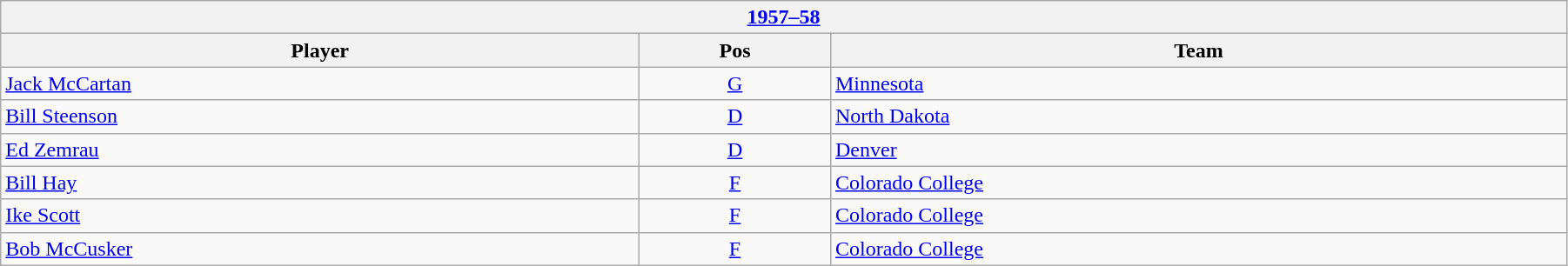<table class="wikitable" width=95%>
<tr>
<th colspan=3><a href='#'>1957–58</a></th>
</tr>
<tr>
<th>Player</th>
<th>Pos</th>
<th>Team</th>
</tr>
<tr>
<td><a href='#'>Jack McCartan</a></td>
<td align=center><a href='#'>G</a></td>
<td><a href='#'>Minnesota</a></td>
</tr>
<tr>
<td><a href='#'>Bill Steenson</a></td>
<td align=center><a href='#'>D</a></td>
<td><a href='#'>North Dakota</a></td>
</tr>
<tr>
<td><a href='#'>Ed Zemrau</a></td>
<td align=center><a href='#'>D</a></td>
<td><a href='#'>Denver</a></td>
</tr>
<tr>
<td><a href='#'>Bill Hay</a></td>
<td align=center><a href='#'>F</a></td>
<td><a href='#'>Colorado College</a></td>
</tr>
<tr>
<td><a href='#'>Ike Scott</a></td>
<td align=center><a href='#'>F</a></td>
<td><a href='#'>Colorado College</a></td>
</tr>
<tr>
<td><a href='#'>Bob McCusker</a></td>
<td align=center><a href='#'>F</a></td>
<td><a href='#'>Colorado College</a></td>
</tr>
</table>
